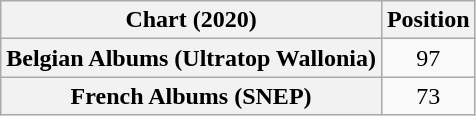<table class="wikitable sortable plainrowheaders" style="text-align:center">
<tr>
<th scope="col">Chart (2020)</th>
<th scope="col">Position</th>
</tr>
<tr>
<th scope="row">Belgian Albums (Ultratop Wallonia)</th>
<td>97</td>
</tr>
<tr>
<th scope="row">French Albums (SNEP)</th>
<td>73</td>
</tr>
</table>
